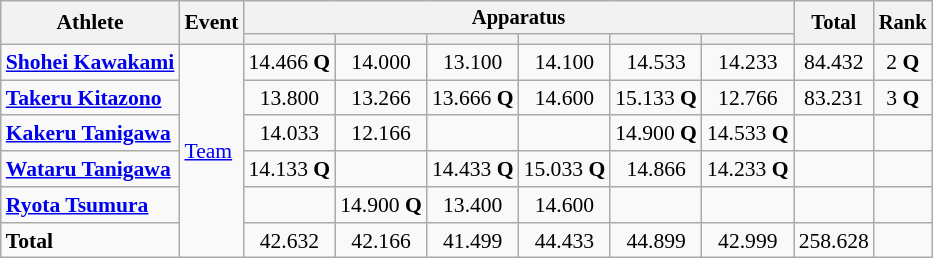<table class="wikitable" style="font-size:90%">
<tr>
<th rowspan=2>Athlete</th>
<th rowspan=2>Event</th>
<th colspan=6 style="font-size:95%">Apparatus</th>
<th rowspan=2 style="font-size:95%">Total</th>
<th rowspan=2 style="font-size:95%">Rank</th>
</tr>
<tr style="font-size:95%">
<th></th>
<th></th>
<th></th>
<th></th>
<th></th>
<th></th>
</tr>
<tr align=center>
<td align=left><strong><a href='#'>Shohei Kawakami</a></strong></td>
<td align=left rowspan="6"><a href='#'>Team</a></td>
<td>14.466 <strong>Q</strong></td>
<td>14.000</td>
<td>13.100</td>
<td>14.100</td>
<td>14.533</td>
<td>14.233</td>
<td>84.432</td>
<td>2 <strong>Q</strong></td>
</tr>
<tr align=center>
<td align=left><strong><a href='#'>Takeru&nbsp;Kitazono</a></strong></td>
<td>13.800</td>
<td>13.266</td>
<td>13.666 <strong>Q</strong></td>
<td>14.600</td>
<td>15.133 <strong>Q</strong></td>
<td>12.766</td>
<td>83.231</td>
<td>3 <strong>Q</strong></td>
</tr>
<tr align=center>
<td align=left><strong><a href='#'>Kakeru&nbsp;Tanigawa</a></strong></td>
<td>14.033</td>
<td>12.166</td>
<td></td>
<td></td>
<td>14.900 <strong>Q</strong></td>
<td>14.533 <strong>Q</strong></td>
<td></td>
<td></td>
</tr>
<tr align=center>
<td align=left><strong><a href='#'>Wataru&nbsp;Tanigawa</a></strong></td>
<td>14.133 <strong>Q</strong></td>
<td></td>
<td>14.433 <strong>Q</strong></td>
<td>15.033 <strong>Q</strong></td>
<td>14.866</td>
<td>14.233 <strong>Q</strong></td>
<td></td>
<td></td>
</tr>
<tr align=center>
<td align=left><strong><a href='#'>Ryota&nbsp;Tsumura</a></strong></td>
<td></td>
<td>14.900 <strong>Q</strong></td>
<td>13.400</td>
<td>14.600</td>
<td></td>
<td></td>
<td></td>
<td></td>
</tr>
<tr align=center>
<td align=left><strong>Total</strong></td>
<td>42.632</td>
<td>42.166</td>
<td>41.499</td>
<td>44.433</td>
<td>44.899</td>
<td>42.999</td>
<td>258.628</td>
<td></td>
</tr>
</table>
